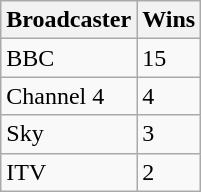<table class="wikitable">
<tr>
<th>Broadcaster</th>
<th>Wins</th>
</tr>
<tr>
<td>BBC</td>
<td>15</td>
</tr>
<tr>
<td>Channel 4</td>
<td>4</td>
</tr>
<tr>
<td>Sky</td>
<td>3</td>
</tr>
<tr>
<td>ITV</td>
<td>2</td>
</tr>
</table>
